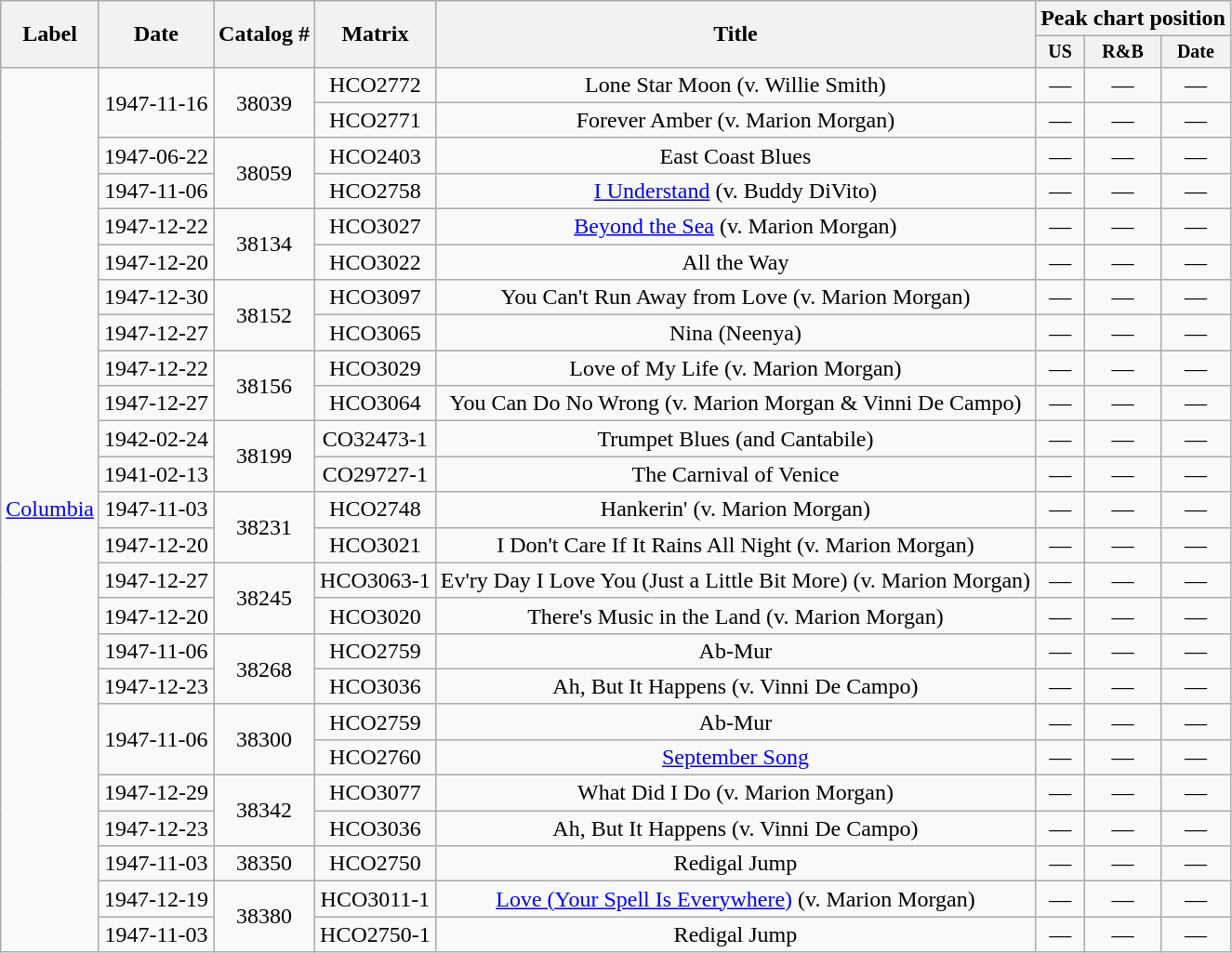<table class="wikitable sortable" style="text-align:center;">
<tr>
<th rowspan="2">Label</th>
<th rowspan="2">Date</th>
<th rowspan="2">Catalog #</th>
<th rowspan="2">Matrix</th>
<th rowspan="2">Title</th>
<th colspan="4">Peak chart position</th>
</tr>
<tr style="font-size:smaller;">
<th>US</th>
<th>R&B</th>
<th>Date</th>
</tr>
<tr>
<td rowspan="25"><a href='#'>Columbia</a></td>
<td rowspan="2">1947-11-16</td>
<td rowspan="2">38039</td>
<td>HCO2772</td>
<td>Lone Star Moon (v. Willie Smith)</td>
<td>—</td>
<td>—</td>
<td>—</td>
</tr>
<tr>
<td>HCO2771</td>
<td>Forever Amber (v. Marion Morgan)</td>
<td>—</td>
<td>—</td>
<td>—</td>
</tr>
<tr>
<td>1947-06-22</td>
<td rowspan="2">38059</td>
<td>HCO2403</td>
<td>East Coast Blues</td>
<td>—</td>
<td>—</td>
<td>—</td>
</tr>
<tr>
<td>1947-11-06</td>
<td>HCO2758</td>
<td><a href='#'>I Understand</a> (v. Buddy DiVito)</td>
<td>—</td>
<td>—</td>
<td>—</td>
</tr>
<tr>
<td>1947-12-22</td>
<td rowspan="2">38134</td>
<td>HCO3027</td>
<td><a href='#'>Beyond the Sea</a> (v. Marion Morgan)</td>
<td>—</td>
<td>—</td>
<td>—</td>
</tr>
<tr>
<td>1947-12-20</td>
<td>HCO3022</td>
<td>All the Way</td>
<td>—</td>
<td>—</td>
<td>—</td>
</tr>
<tr>
<td>1947-12-30</td>
<td rowspan="2">38152</td>
<td>HCO3097</td>
<td>You Can't Run Away from Love (v. Marion Morgan)</td>
<td>—</td>
<td>—</td>
<td>—</td>
</tr>
<tr>
<td>1947-12-27</td>
<td>HCO3065</td>
<td>Nina (Neenya)</td>
<td>—</td>
<td>—</td>
<td>—</td>
</tr>
<tr>
<td>1947-12-22</td>
<td rowspan="2">38156</td>
<td>HCO3029</td>
<td>Love of My Life (v. Marion Morgan)</td>
<td>—</td>
<td>—</td>
<td>—</td>
</tr>
<tr>
<td>1947-12-27</td>
<td>HCO3064</td>
<td>You Can Do No Wrong (v. Marion Morgan & Vinni De Campo)</td>
<td>—</td>
<td>—</td>
<td>—</td>
</tr>
<tr>
<td>1942-02-24</td>
<td rowspan="2">38199</td>
<td>CO32473-1</td>
<td>Trumpet Blues (and Cantabile)</td>
<td>—</td>
<td>—</td>
<td>—</td>
</tr>
<tr>
<td>1941-02-13</td>
<td>CO29727-1</td>
<td>The Carnival of Venice</td>
<td>—</td>
<td>—</td>
<td>—</td>
</tr>
<tr>
<td>1947-11-03</td>
<td rowspan="2">38231</td>
<td>HCO2748</td>
<td>Hankerin' (v. Marion Morgan)</td>
<td>—</td>
<td>—</td>
<td>—</td>
</tr>
<tr>
<td>1947-12-20</td>
<td>HCO3021</td>
<td>I Don't Care If It Rains All Night (v. Marion Morgan)</td>
<td>—</td>
<td>—</td>
<td>—</td>
</tr>
<tr>
<td>1947-12-27</td>
<td rowspan="2">38245</td>
<td>HCO3063-1</td>
<td>Ev'ry Day I Love You (Just a Little Bit More) (v. Marion Morgan)</td>
<td>—</td>
<td>—</td>
<td>—</td>
</tr>
<tr>
<td>1947-12-20</td>
<td>HCO3020</td>
<td>There's Music in the Land (v. Marion Morgan)</td>
<td>—</td>
<td>—</td>
<td>—</td>
</tr>
<tr>
<td>1947-11-06</td>
<td rowspan="2">38268</td>
<td>HCO2759</td>
<td>Ab-Mur</td>
<td>—</td>
<td>—</td>
<td>—</td>
</tr>
<tr>
<td>1947-12-23</td>
<td>HCO3036</td>
<td>Ah, But It Happens (v. Vinni De Campo)</td>
<td>—</td>
<td>—</td>
<td>—</td>
</tr>
<tr>
<td rowspan="2">1947-11-06</td>
<td rowspan="2">38300</td>
<td>HCO2759</td>
<td>Ab-Mur</td>
<td>—</td>
<td>—</td>
<td>—</td>
</tr>
<tr>
<td>HCO2760</td>
<td><a href='#'>September Song</a></td>
<td>—</td>
<td>—</td>
<td>—</td>
</tr>
<tr>
<td>1947-12-29</td>
<td rowspan="2">38342</td>
<td>HCO3077</td>
<td>What Did I Do (v. Marion Morgan)</td>
<td>—</td>
<td>—</td>
<td>—</td>
</tr>
<tr>
<td>1947-12-23</td>
<td>HCO3036</td>
<td>Ah, But It Happens (v. Vinni De Campo)</td>
<td>—</td>
<td>—</td>
<td>—</td>
</tr>
<tr>
<td>1947-11-03</td>
<td>38350</td>
<td>HCO2750</td>
<td>Redigal Jump</td>
<td>—</td>
<td>—</td>
<td>—</td>
</tr>
<tr>
<td>1947-12-19</td>
<td rowspan="2">38380</td>
<td>HCO3011-1</td>
<td><a href='#'>Love (Your Spell Is Everywhere)</a> (v. Marion Morgan)</td>
<td>—</td>
<td>—</td>
<td>—</td>
</tr>
<tr>
<td>1947-11-03</td>
<td>HCO2750-1</td>
<td>Redigal Jump</td>
<td>—</td>
<td>—</td>
<td>—</td>
</tr>
</table>
